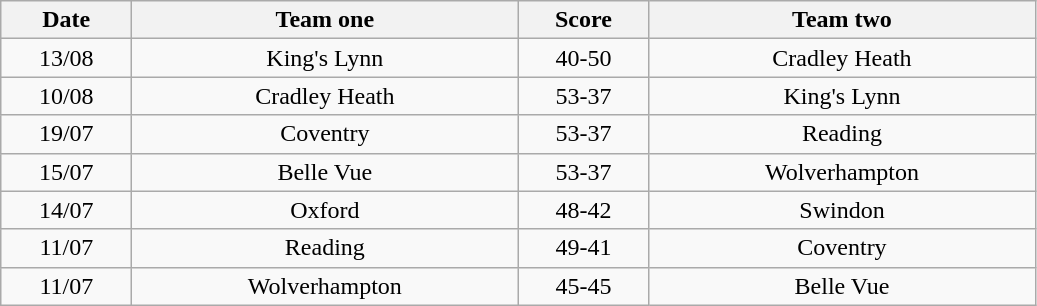<table class="wikitable" style="text-align: center">
<tr>
<th width=80>Date</th>
<th width=250>Team one</th>
<th width=80>Score</th>
<th width=250>Team two</th>
</tr>
<tr>
<td>13/08</td>
<td>King's Lynn</td>
<td>40-50</td>
<td>Cradley Heath</td>
</tr>
<tr>
<td>10/08</td>
<td>Cradley Heath</td>
<td>53-37</td>
<td>King's Lynn</td>
</tr>
<tr>
<td>19/07</td>
<td>Coventry</td>
<td>53-37</td>
<td>Reading</td>
</tr>
<tr>
<td>15/07</td>
<td>Belle Vue</td>
<td>53-37</td>
<td>Wolverhampton</td>
</tr>
<tr>
<td>14/07</td>
<td>Oxford</td>
<td>48-42</td>
<td>Swindon</td>
</tr>
<tr>
<td>11/07</td>
<td>Reading</td>
<td>49-41</td>
<td>Coventry</td>
</tr>
<tr>
<td>11/07</td>
<td>Wolverhampton</td>
<td>45-45</td>
<td>Belle Vue</td>
</tr>
</table>
